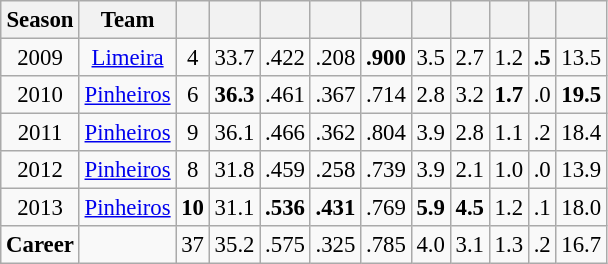<table class="wikitable sortable" style="font-size:95%; text-align:center;">
<tr>
<th>Season</th>
<th>Team</th>
<th></th>
<th></th>
<th></th>
<th></th>
<th></th>
<th></th>
<th></th>
<th></th>
<th></th>
<th></th>
</tr>
<tr>
<td>2009</td>
<td><a href='#'>Limeira</a></td>
<td>4</td>
<td>33.7</td>
<td>.422</td>
<td>.208</td>
<td><strong>.900</strong></td>
<td>3.5</td>
<td>2.7</td>
<td>1.2</td>
<td><strong>.5</strong></td>
<td>13.5</td>
</tr>
<tr>
<td>2010</td>
<td><a href='#'>Pinheiros</a></td>
<td>6</td>
<td><strong>36.3</strong></td>
<td>.461</td>
<td>.367</td>
<td>.714</td>
<td>2.8</td>
<td>3.2</td>
<td><strong>1.7</strong></td>
<td>.0</td>
<td><strong>19.5</strong></td>
</tr>
<tr>
<td>2011</td>
<td><a href='#'>Pinheiros</a></td>
<td>9</td>
<td>36.1</td>
<td>.466</td>
<td>.362</td>
<td>.804</td>
<td>3.9</td>
<td>2.8</td>
<td>1.1</td>
<td>.2</td>
<td>18.4</td>
</tr>
<tr>
<td>2012</td>
<td><a href='#'>Pinheiros</a></td>
<td>8</td>
<td>31.8</td>
<td>.459</td>
<td>.258</td>
<td>.739</td>
<td>3.9</td>
<td>2.1</td>
<td>1.0</td>
<td>.0</td>
<td>13.9</td>
</tr>
<tr>
<td>2013</td>
<td><a href='#'>Pinheiros</a></td>
<td><strong>10</strong></td>
<td>31.1</td>
<td><strong>.536</strong></td>
<td><strong>.431</strong></td>
<td>.769</td>
<td><strong>5.9</strong></td>
<td><strong>4.5</strong></td>
<td>1.2</td>
<td>.1</td>
<td>18.0</td>
</tr>
<tr>
<td><strong>Career</strong></td>
<td></td>
<td>37</td>
<td>35.2</td>
<td>.575</td>
<td>.325</td>
<td>.785</td>
<td>4.0</td>
<td>3.1</td>
<td>1.3</td>
<td>.2</td>
<td>16.7</td>
</tr>
</table>
